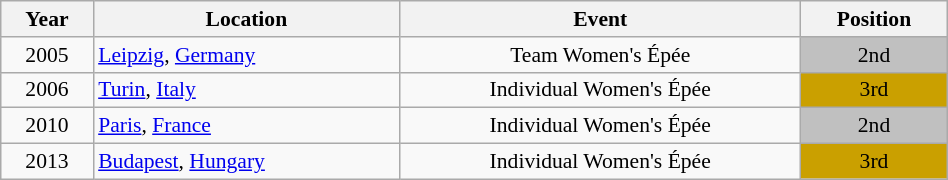<table class="wikitable" width="50%" style="font-size:90%; text-align:center;">
<tr>
<th>Year</th>
<th>Location</th>
<th>Event</th>
<th>Position</th>
</tr>
<tr>
<td>2005</td>
<td rowspan="1" align="left"> <a href='#'>Leipzig</a>, <a href='#'>Germany</a></td>
<td>Team Women's Épée</td>
<td bgcolor="silver">2nd</td>
</tr>
<tr>
<td>2006</td>
<td rowspan="1" align="left"> <a href='#'>Turin</a>, <a href='#'>Italy</a></td>
<td>Individual Women's Épée</td>
<td bgcolor="caramel">3rd</td>
</tr>
<tr>
<td>2010</td>
<td rowspan="1" align="left"> <a href='#'>Paris</a>, <a href='#'>France</a></td>
<td>Individual Women's Épée</td>
<td bgcolor="silver">2nd</td>
</tr>
<tr>
<td>2013</td>
<td rowspan="1" align="left"> <a href='#'>Budapest</a>, <a href='#'>Hungary</a></td>
<td>Individual Women's Épée</td>
<td bgcolor="caramel">3rd</td>
</tr>
</table>
